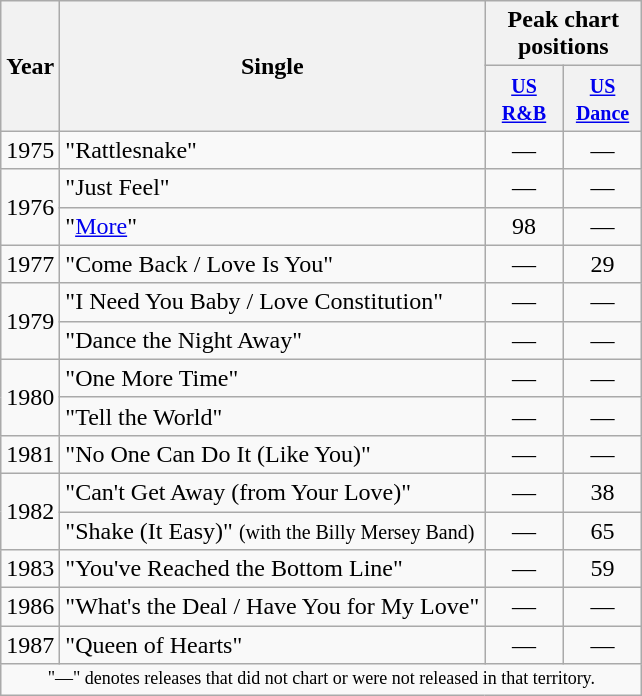<table class="wikitable">
<tr>
<th scope="col" rowspan="2">Year</th>
<th scope="col" rowspan="2">Single</th>
<th scope="col" colspan="4">Peak chart positions</th>
</tr>
<tr>
<th style="width:45px;"><small><a href='#'>US R&B</a></small><br></th>
<th style="width:45px;"><small><a href='#'>US Dance</a></small><br></th>
</tr>
<tr>
<td rowspan="1">1975</td>
<td>"Rattlesnake"</td>
<td align=center>―</td>
<td align=center>—</td>
</tr>
<tr>
<td rowspan="2">1976</td>
<td>"Just Feel"</td>
<td align=center>―</td>
<td align=center>—</td>
</tr>
<tr>
<td>"<a href='#'>More</a>"</td>
<td align=center>98</td>
<td align=center>―</td>
</tr>
<tr>
<td rowspan="1">1977</td>
<td>"Come Back / Love Is You"</td>
<td align=center>—</td>
<td align=center>29</td>
</tr>
<tr>
<td rowspan="2">1979</td>
<td>"I Need You Baby / Love Constitution"</td>
<td align=center>―</td>
<td align=center>―</td>
</tr>
<tr>
<td>"Dance the Night Away"</td>
<td align=center>―</td>
<td align=center>—</td>
</tr>
<tr>
<td rowspan="2">1980</td>
<td>"One More Time"</td>
<td align=center>—</td>
<td align=center>—</td>
</tr>
<tr>
<td>"Tell the World"</td>
<td align=center>—</td>
<td align=center>—</td>
</tr>
<tr>
<td rowspan="1">1981</td>
<td>"No One Can Do It (Like You)"</td>
<td align=center>—</td>
<td align=center>—</td>
</tr>
<tr>
<td rowspan="2">1982</td>
<td>"Can't Get Away (from Your Love)"</td>
<td align=center>―</td>
<td align=center>38</td>
</tr>
<tr>
<td>"Shake (It Easy)" <small>(with the Billy Mersey Band)</small></td>
<td align=center>―</td>
<td align=center>65</td>
</tr>
<tr>
<td rowspan="1">1983</td>
<td>"You've Reached the Bottom Line"</td>
<td align=center>―</td>
<td align=center>59</td>
</tr>
<tr>
<td rowspan="1">1986</td>
<td>"What's the Deal / Have You for My Love"</td>
<td align=center>—</td>
<td align=center>―</td>
</tr>
<tr>
<td rowspan="1">1987</td>
<td>"Queen of Hearts"</td>
<td align=center>—</td>
<td align=center>―</td>
</tr>
<tr>
<td colspan="5" style="text-align:center; font-size:9pt;">"—" denotes releases that did not chart or were not released in that territory.</td>
</tr>
</table>
